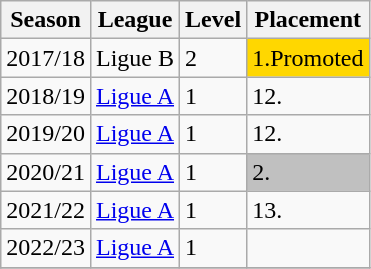<table class="wikitable">
<tr>
<th>Season</th>
<th>League</th>
<th>Level</th>
<th>Placement</th>
</tr>
<tr>
<td>2017/18</td>
<td>Ligue B</td>
<td>2</td>
<td bgcolor=gold>1.Promoted</td>
</tr>
<tr>
<td>2018/19</td>
<td><a href='#'>Ligue A</a></td>
<td>1</td>
<td>12.</td>
</tr>
<tr>
<td>2019/20</td>
<td><a href='#'>Ligue A</a></td>
<td>1</td>
<td>12.</td>
</tr>
<tr>
<td>2020/21</td>
<td><a href='#'>Ligue A</a></td>
<td>1</td>
<td bgcolor=silver>2.</td>
</tr>
<tr>
<td>2021/22</td>
<td><a href='#'>Ligue A</a></td>
<td>1</td>
<td>13.</td>
</tr>
<tr>
<td>2022/23</td>
<td><a href='#'>Ligue A</a></td>
<td>1</td>
<td></td>
</tr>
<tr>
</tr>
</table>
